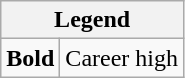<table class="wikitable mw-collapsible mw-collapsed">
<tr>
<th colspan="2">Legend</th>
</tr>
<tr>
<td><strong>Bold</strong></td>
<td>Career high</td>
</tr>
</table>
